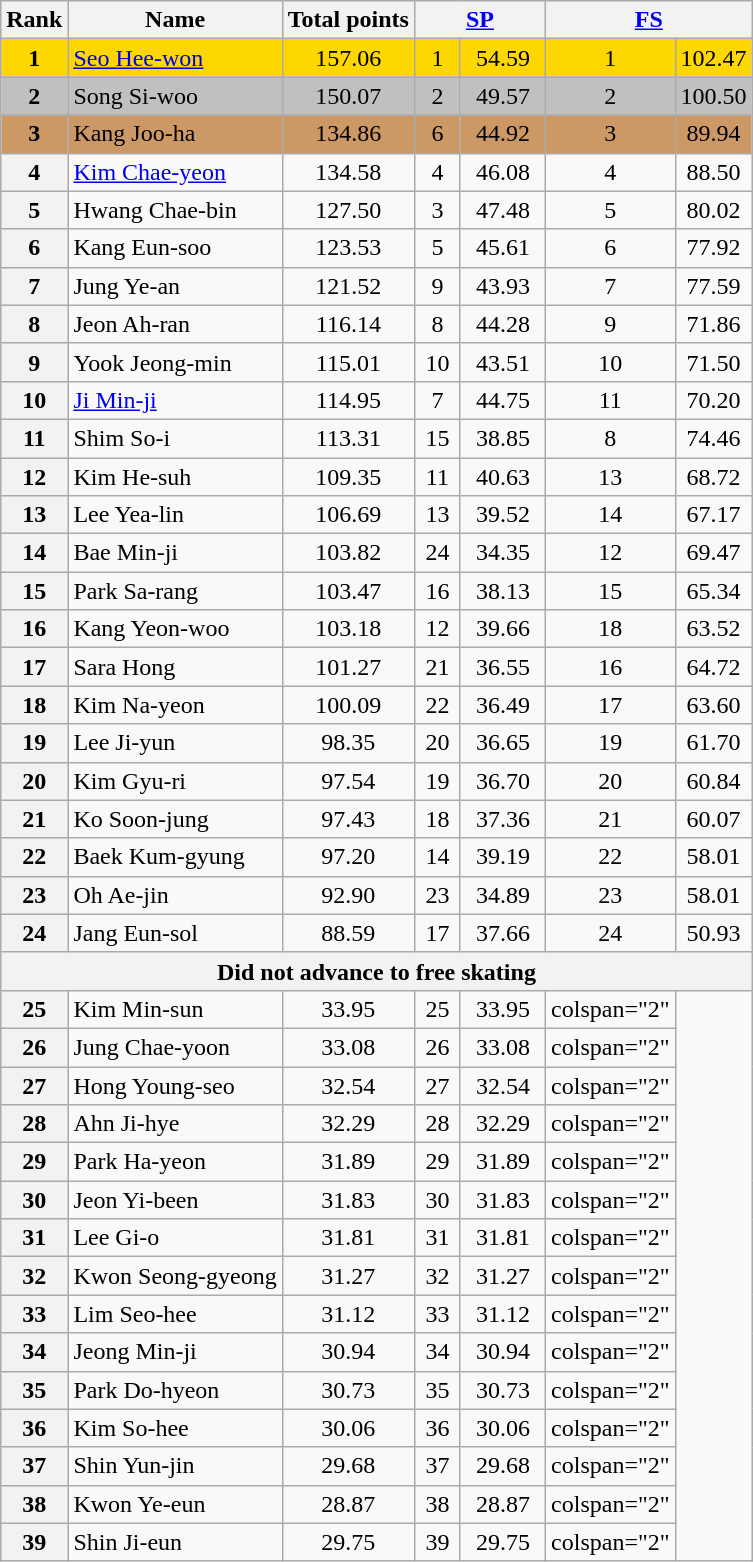<table class="wikitable sortable">
<tr>
<th>Rank</th>
<th>Name</th>
<th>Total points</th>
<th colspan="2" width="80px"><a href='#'>SP</a></th>
<th colspan="2" width="80px"><a href='#'>FS</a></th>
</tr>
<tr bgcolor="gold">
<td align="center"><strong>1</strong></td>
<td><a href='#'>Seo Hee-won</a></td>
<td align="center">157.06</td>
<td align="center">1</td>
<td align="center">54.59</td>
<td align="center">1</td>
<td align="center">102.47</td>
</tr>
<tr bgcolor="silver">
<td align="center"><strong>2</strong></td>
<td>Song Si-woo</td>
<td align="center">150.07</td>
<td align="center">2</td>
<td align="center">49.57</td>
<td align="center">2</td>
<td align="center">100.50</td>
</tr>
<tr bgcolor="cc9966">
<td align="center"><strong>3</strong></td>
<td>Kang Joo-ha</td>
<td align="center">134.86</td>
<td align="center">6</td>
<td align="center">44.92</td>
<td align="center">3</td>
<td align="center">89.94</td>
</tr>
<tr>
<th>4</th>
<td><a href='#'>Kim Chae-yeon</a></td>
<td align="center">134.58</td>
<td align="center">4</td>
<td align="center">46.08</td>
<td align="center">4</td>
<td align="center">88.50</td>
</tr>
<tr>
<th>5</th>
<td>Hwang Chae-bin</td>
<td align="center">127.50</td>
<td align="center">3</td>
<td align="center">47.48</td>
<td align="center">5</td>
<td align="center">80.02</td>
</tr>
<tr>
<th>6</th>
<td>Kang Eun-soo</td>
<td align="center">123.53</td>
<td align="center">5</td>
<td align="center">45.61</td>
<td align="center">6</td>
<td align="center">77.92</td>
</tr>
<tr>
<th>7</th>
<td>Jung Ye-an</td>
<td align="center">121.52</td>
<td align="center">9</td>
<td align="center">43.93</td>
<td align="center">7</td>
<td align="center">77.59</td>
</tr>
<tr>
<th>8</th>
<td>Jeon Ah-ran</td>
<td align="center">116.14</td>
<td align="center">8</td>
<td align="center">44.28</td>
<td align="center">9</td>
<td align="center">71.86</td>
</tr>
<tr>
<th>9</th>
<td>Yook Jeong-min</td>
<td align="center">115.01</td>
<td align="center">10</td>
<td align="center">43.51</td>
<td align="center">10</td>
<td align="center">71.50</td>
</tr>
<tr>
<th>10</th>
<td><a href='#'>Ji Min-ji</a></td>
<td align="center">114.95</td>
<td align="center">7</td>
<td align="center">44.75</td>
<td align="center">11</td>
<td align="center">70.20</td>
</tr>
<tr>
<th>11</th>
<td>Shim So-i</td>
<td align="center">113.31</td>
<td align="center">15</td>
<td align="center">38.85</td>
<td align="center">8</td>
<td align="center">74.46</td>
</tr>
<tr>
<th>12</th>
<td>Kim He-suh</td>
<td align="center">109.35</td>
<td align="center">11</td>
<td align="center">40.63</td>
<td align="center">13</td>
<td align="center">68.72</td>
</tr>
<tr>
<th>13</th>
<td>Lee Yea-lin</td>
<td align="center">106.69</td>
<td align="center">13</td>
<td align="center">39.52</td>
<td align="center">14</td>
<td align="center">67.17</td>
</tr>
<tr>
<th>14</th>
<td>Bae Min-ji</td>
<td align="center">103.82</td>
<td align="center">24</td>
<td align="center">34.35</td>
<td align="center">12</td>
<td align="center">69.47</td>
</tr>
<tr>
<th>15</th>
<td>Park Sa-rang</td>
<td align="center">103.47</td>
<td align="center">16</td>
<td align="center">38.13</td>
<td align="center">15</td>
<td align="center">65.34</td>
</tr>
<tr>
<th>16</th>
<td>Kang Yeon-woo</td>
<td align="center">103.18</td>
<td align="center">12</td>
<td align="center">39.66</td>
<td align="center">18</td>
<td align="center">63.52</td>
</tr>
<tr>
<th>17</th>
<td>Sara Hong</td>
<td align="center">101.27</td>
<td align="center">21</td>
<td align="center">36.55</td>
<td align="center">16</td>
<td align="center">64.72</td>
</tr>
<tr>
<th>18</th>
<td>Kim Na-yeon</td>
<td align="center">100.09</td>
<td align="center">22</td>
<td align="center">36.49</td>
<td align="center">17</td>
<td align="center">63.60</td>
</tr>
<tr>
<th>19</th>
<td>Lee Ji-yun</td>
<td align="center">98.35</td>
<td align="center">20</td>
<td align="center">36.65</td>
<td align="center">19</td>
<td align="center">61.70</td>
</tr>
<tr>
<th>20</th>
<td>Kim Gyu-ri</td>
<td align="center">97.54</td>
<td align="center">19</td>
<td align="center">36.70</td>
<td align="center">20</td>
<td align="center">60.84</td>
</tr>
<tr>
<th>21</th>
<td>Ko Soon-jung</td>
<td align="center">97.43</td>
<td align="center">18</td>
<td align="center">37.36</td>
<td align="center">21</td>
<td align="center">60.07</td>
</tr>
<tr>
<th>22</th>
<td>Baek Kum-gyung</td>
<td align="center">97.20</td>
<td align="center">14</td>
<td align="center">39.19</td>
<td align="center">22</td>
<td align="center">58.01</td>
</tr>
<tr>
<th>23</th>
<td>Oh Ae-jin</td>
<td align="center">92.90</td>
<td align="center">23</td>
<td align="center">34.89</td>
<td align="center">23</td>
<td align="center">58.01</td>
</tr>
<tr>
<th>24</th>
<td>Jang Eun-sol</td>
<td align="center">88.59</td>
<td align="center">17</td>
<td align="center">37.66</td>
<td align="center">24</td>
<td align="center">50.93</td>
</tr>
<tr>
<th colspan="7">Did not advance to free skating</th>
</tr>
<tr>
<th>25</th>
<td>Kim Min-sun</td>
<td align="center">33.95</td>
<td align="center">25</td>
<td align="center">33.95</td>
<td>colspan="2" </td>
</tr>
<tr>
<th>26</th>
<td>Jung Chae-yoon</td>
<td align="center">33.08</td>
<td align="center">26</td>
<td align="center">33.08</td>
<td>colspan="2" </td>
</tr>
<tr>
<th>27</th>
<td>Hong Young-seo</td>
<td align="center">32.54</td>
<td align="center">27</td>
<td align="center">32.54</td>
<td>colspan="2" </td>
</tr>
<tr>
<th>28</th>
<td>Ahn Ji-hye</td>
<td align="center">32.29</td>
<td align="center">28</td>
<td align="center">32.29</td>
<td>colspan="2" </td>
</tr>
<tr>
<th>29</th>
<td>Park Ha-yeon</td>
<td align="center">31.89</td>
<td align="center">29</td>
<td align="center">31.89</td>
<td>colspan="2" </td>
</tr>
<tr>
<th>30</th>
<td>Jeon Yi-been</td>
<td align="center">31.83</td>
<td align="center">30</td>
<td align="center">31.83</td>
<td>colspan="2" </td>
</tr>
<tr>
<th>31</th>
<td>Lee Gi-o</td>
<td align="center">31.81</td>
<td align="center">31</td>
<td align="center">31.81</td>
<td>colspan="2" </td>
</tr>
<tr>
<th>32</th>
<td>Kwon Seong-gyeong</td>
<td align="center">31.27</td>
<td align="center">32</td>
<td align="center">31.27</td>
<td>colspan="2" </td>
</tr>
<tr>
<th>33</th>
<td>Lim Seo-hee</td>
<td align="center">31.12</td>
<td align="center">33</td>
<td align="center">31.12</td>
<td>colspan="2" </td>
</tr>
<tr>
<th>34</th>
<td>Jeong Min-ji</td>
<td align="center">30.94</td>
<td align="center">34</td>
<td align="center">30.94</td>
<td>colspan="2" </td>
</tr>
<tr>
<th>35</th>
<td>Park Do-hyeon</td>
<td align="center">30.73</td>
<td align="center">35</td>
<td align="center">30.73</td>
<td>colspan="2" </td>
</tr>
<tr>
<th>36</th>
<td>Kim So-hee</td>
<td align="center">30.06</td>
<td align="center">36</td>
<td align="center">30.06</td>
<td>colspan="2" </td>
</tr>
<tr>
<th>37</th>
<td>Shin Yun-jin</td>
<td align="center">29.68</td>
<td align="center">37</td>
<td align="center">29.68</td>
<td>colspan="2" </td>
</tr>
<tr>
<th>38</th>
<td>Kwon Ye-eun</td>
<td align="center">28.87</td>
<td align="center">38</td>
<td align="center">28.87</td>
<td>colspan="2" </td>
</tr>
<tr>
<th>39</th>
<td>Shin Ji-eun</td>
<td align="center">29.75</td>
<td align="center">39</td>
<td align="center">29.75</td>
<td>colspan="2" </td>
</tr>
</table>
